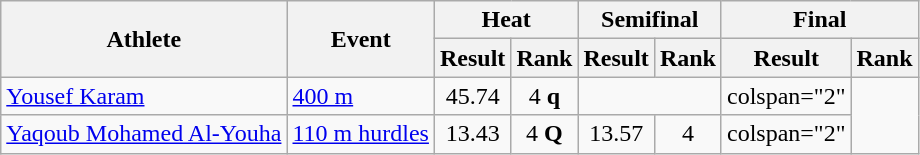<table class="wikitable">
<tr>
<th rowspan="2">Athlete</th>
<th rowspan="2">Event</th>
<th colspan="2">Heat</th>
<th colspan="2">Semifinal</th>
<th colspan="2">Final</th>
</tr>
<tr>
<th>Result</th>
<th>Rank</th>
<th>Result</th>
<th>Rank</th>
<th>Result</th>
<th>Rank</th>
</tr>
<tr style=text-align:center>
<td style=text-align:left><a href='#'>Yousef Karam</a></td>
<td style=text-align:left><a href='#'>400 m</a></td>
<td>45.74</td>
<td>4 <strong>q</strong></td>
<td colspan="2"></td>
<td>colspan="2" </td>
</tr>
<tr style=text-align:center>
<td style=text-align:left><a href='#'>Yaqoub Mohamed Al-Youha</a></td>
<td style=text-align:left><a href='#'>110 m hurdles</a></td>
<td>13.43</td>
<td>4 <strong>Q</strong></td>
<td>13.57</td>
<td>4</td>
<td>colspan="2" </td>
</tr>
</table>
